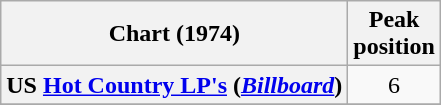<table class="wikitable plainrowheaders" style="text-align:center">
<tr>
<th scope="col">Chart (1974)</th>
<th scope="col">Peak<br>position</th>
</tr>
<tr>
<th scope = "row">US <a href='#'>Hot Country LP's</a> (<em><a href='#'>Billboard</a></em>)</th>
<td>6</td>
</tr>
<tr>
</tr>
</table>
